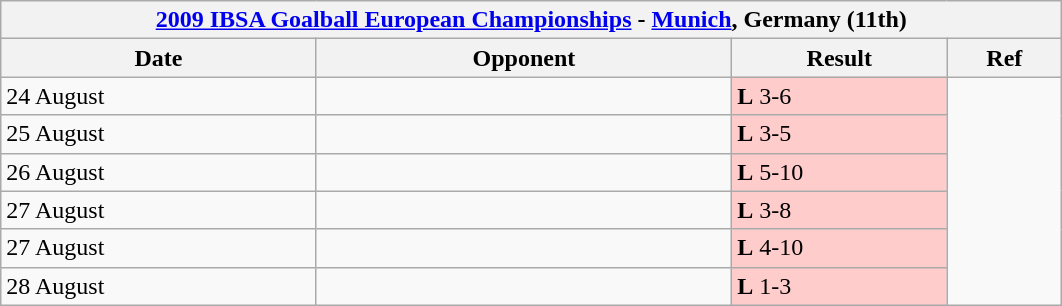<table class="wikitable">
<tr>
<th width=700 colspan=4><a href='#'>2009 IBSA Goalball European Championships</a> - <a href='#'>Munich</a>, Germany (11th)</th>
</tr>
<tr>
<th width=150>Date</th>
<th width=200>Opponent</th>
<th width=100>Result</th>
<th width=50>Ref</th>
</tr>
<tr>
<td>24 August</td>
<td></td>
<td bgcolor=#fcc><strong>L</strong> 3-6</td>
<td rowspan=6></td>
</tr>
<tr>
<td>25 August</td>
<td></td>
<td bgcolor=#fcc><strong>L</strong> 3-5</td>
</tr>
<tr>
<td>26 August</td>
<td></td>
<td bgcolor=#fcc><strong>L</strong> 5-10</td>
</tr>
<tr>
<td>27 August</td>
<td></td>
<td bgcolor=#fcc><strong>L</strong> 3-8</td>
</tr>
<tr>
<td>27 August</td>
<td></td>
<td bgcolor=#fcc><strong>L</strong> 4-10</td>
</tr>
<tr>
<td>28 August</td>
<td></td>
<td bgcolor=#fcc><strong>L</strong> 1-3</td>
</tr>
</table>
